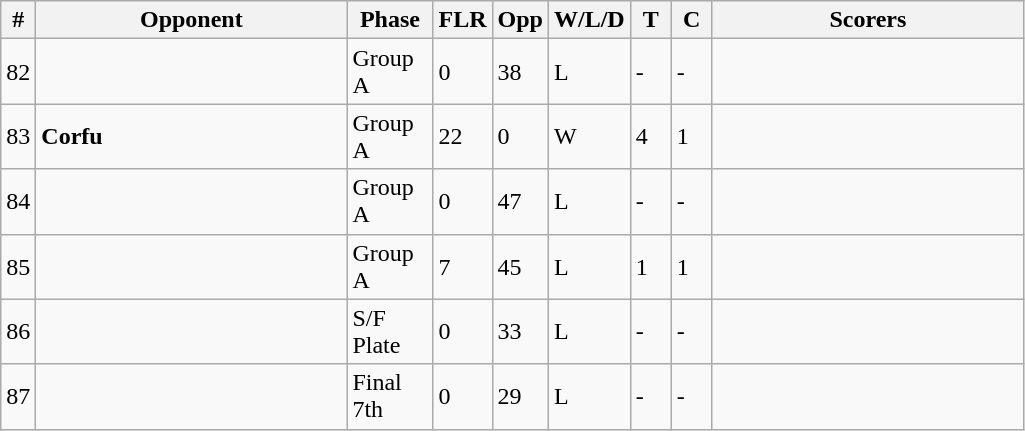<table class="wikitable sortable">
<tr>
<th width=10>#</th>
<th width=200>Opponent</th>
<th width=50>Phase</th>
<th width=30>FLR</th>
<th width=30>Opp</th>
<th width=45>W/L/D</th>
<th width=20>T</th>
<th width=20>C</th>
<th width=200>Scorers</th>
</tr>
<tr>
<td>82</td>
<td></td>
<td>Group A</td>
<td>0</td>
<td>38</td>
<td>L</td>
<td>-</td>
<td>-</td>
<td></td>
</tr>
<tr>
<td>83</td>
<td> <strong>Corfu</strong></td>
<td>Group A</td>
<td>22</td>
<td>0</td>
<td>W</td>
<td>4</td>
<td>1</td>
<td></td>
</tr>
<tr>
<td>84</td>
<td></td>
<td>Group A</td>
<td>0</td>
<td>47</td>
<td>L</td>
<td>-</td>
<td>-</td>
<td></td>
</tr>
<tr>
<td>85</td>
<td></td>
<td>Group A</td>
<td>7</td>
<td>45</td>
<td>L</td>
<td>1</td>
<td>1</td>
<td></td>
</tr>
<tr>
<td>86</td>
<td></td>
<td>S/F Plate</td>
<td>0</td>
<td>33</td>
<td>L</td>
<td>-</td>
<td>-</td>
<td></td>
</tr>
<tr>
<td>87</td>
<td></td>
<td>Final 7th</td>
<td>0</td>
<td>29</td>
<td>L</td>
<td>-</td>
<td>-</td>
<td></td>
</tr>
</table>
